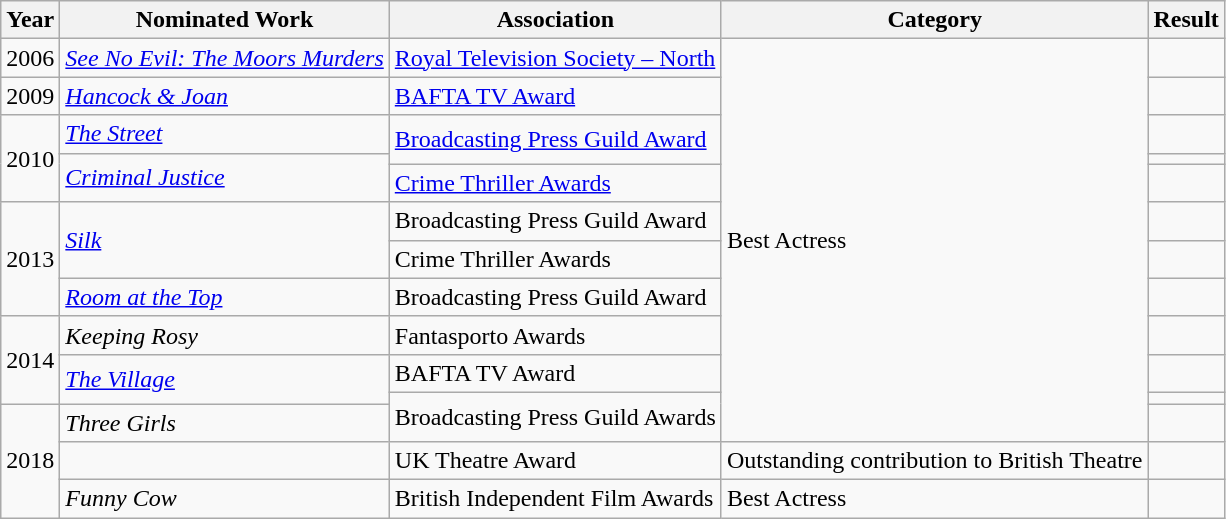<table class="wikitable">
<tr>
<th>Year</th>
<th>Nominated Work</th>
<th>Association</th>
<th>Category</th>
<th>Result</th>
</tr>
<tr>
<td>2006</td>
<td><em><a href='#'>See No Evil: The Moors Murders</a></em></td>
<td><a href='#'>Royal Television Society – North</a></td>
<td rowspan="12">Best Actress</td>
<td></td>
</tr>
<tr>
<td>2009</td>
<td><a href='#'><em>Hancock & Joan</em></a></td>
<td><a href='#'>BAFTA TV Award</a></td>
<td></td>
</tr>
<tr>
<td rowspan="3">2010</td>
<td><a href='#'><em>The Street</em></a></td>
<td rowspan="2"><a href='#'>Broadcasting Press Guild Award</a></td>
<td></td>
</tr>
<tr>
<td rowspan="2"><a href='#'><em>Criminal Justice</em></a></td>
<td></td>
</tr>
<tr>
<td><a href='#'>Crime Thriller Awards</a></td>
<td></td>
</tr>
<tr>
<td rowspan="3">2013</td>
<td rowspan="2"><a href='#'><em>Silk</em></a></td>
<td>Broadcasting Press Guild Award</td>
<td></td>
</tr>
<tr>
<td>Crime Thriller Awards</td>
<td></td>
</tr>
<tr>
<td><a href='#'><em>Room at the Top</em></a></td>
<td>Broadcasting Press Guild Award</td>
<td></td>
</tr>
<tr>
<td rowspan="3">2014</td>
<td><em>Keeping Rosy</em></td>
<td>Fantasporto Awards</td>
<td></td>
</tr>
<tr>
<td rowspan="2"><a href='#'><em>The Village</em></a></td>
<td>BAFTA TV Award</td>
<td></td>
</tr>
<tr>
<td rowspan="2">Broadcasting Press Guild Awards</td>
<td></td>
</tr>
<tr>
<td rowspan="3">2018</td>
<td><em>Three Girls</em></td>
<td></td>
</tr>
<tr>
<td></td>
<td>UK Theatre Award</td>
<td>Outstanding contribution to British Theatre</td>
<td></td>
</tr>
<tr>
<td><em>Funny Cow</em></td>
<td>British Independent Film Awards</td>
<td>Best Actress</td>
<td></td>
</tr>
</table>
